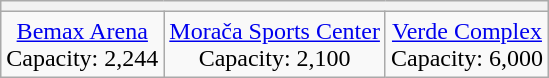<table class="wikitable" style="text-align:center;">
<tr>
<th rowspan="1" colspan="8"></th>
</tr>
<tr>
<td><a href='#'>Bemax Arena</a><br>Capacity: 2,244</td>
<td><a href='#'>Morača Sports Center</a><br>Capacity: 2,100</td>
<td><a href='#'>Verde Complex</a><br>Capacity: 6,000</td>
</tr>
</table>
